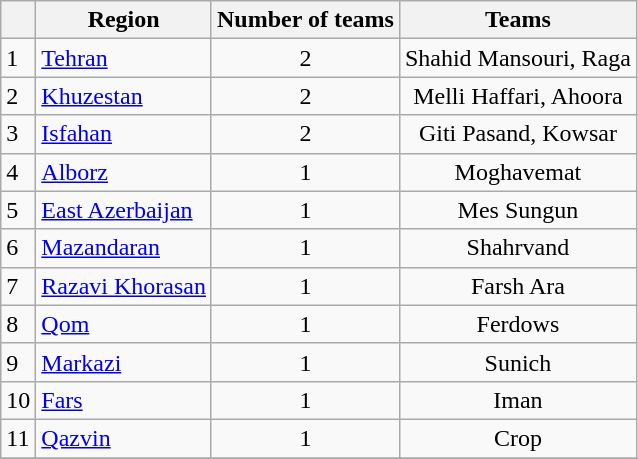<table class="wikitable">
<tr>
<th></th>
<th>Region</th>
<th>Number of teams</th>
<th>Teams</th>
</tr>
<tr>
<td>1</td>
<td><a href='#'>Tehran</a></td>
<td align=center>2</td>
<td align=center>Shahid Mansouri, Raga</td>
</tr>
<tr>
<td>2</td>
<td><a href='#'>Khuzestan</a></td>
<td align=center>2</td>
<td align=center>Melli Haffari, Ahoora</td>
</tr>
<tr>
<td>3</td>
<td><a href='#'>Isfahan</a></td>
<td align=center>2</td>
<td align=center>Giti Pasand, Kowsar</td>
</tr>
<tr>
<td>4</td>
<td><a href='#'>Alborz</a></td>
<td align=center>1</td>
<td align=center>Moghavemat</td>
</tr>
<tr>
<td>5</td>
<td><a href='#'>East Azerbaijan</a></td>
<td align=center>1</td>
<td align=center>Mes Sungun</td>
</tr>
<tr>
<td>6</td>
<td><a href='#'>Mazandaran</a></td>
<td align=center>1</td>
<td align=center>Shahrvand</td>
</tr>
<tr>
<td>7</td>
<td><a href='#'>Razavi Khorasan</a></td>
<td align=center>1</td>
<td align=center>Farsh Ara</td>
</tr>
<tr>
<td>8</td>
<td><a href='#'>Qom</a></td>
<td align=center>1</td>
<td align=center>Ferdows</td>
</tr>
<tr>
<td>9</td>
<td><a href='#'>Markazi</a></td>
<td align=center>1</td>
<td align=center>Sunich</td>
</tr>
<tr>
<td>10</td>
<td><a href='#'>Fars</a></td>
<td align=center>1</td>
<td align=center>Iman</td>
</tr>
<tr>
<td>11</td>
<td><a href='#'>Qazvin</a></td>
<td align=center>1</td>
<td align=center>Crop</td>
</tr>
<tr>
</tr>
</table>
